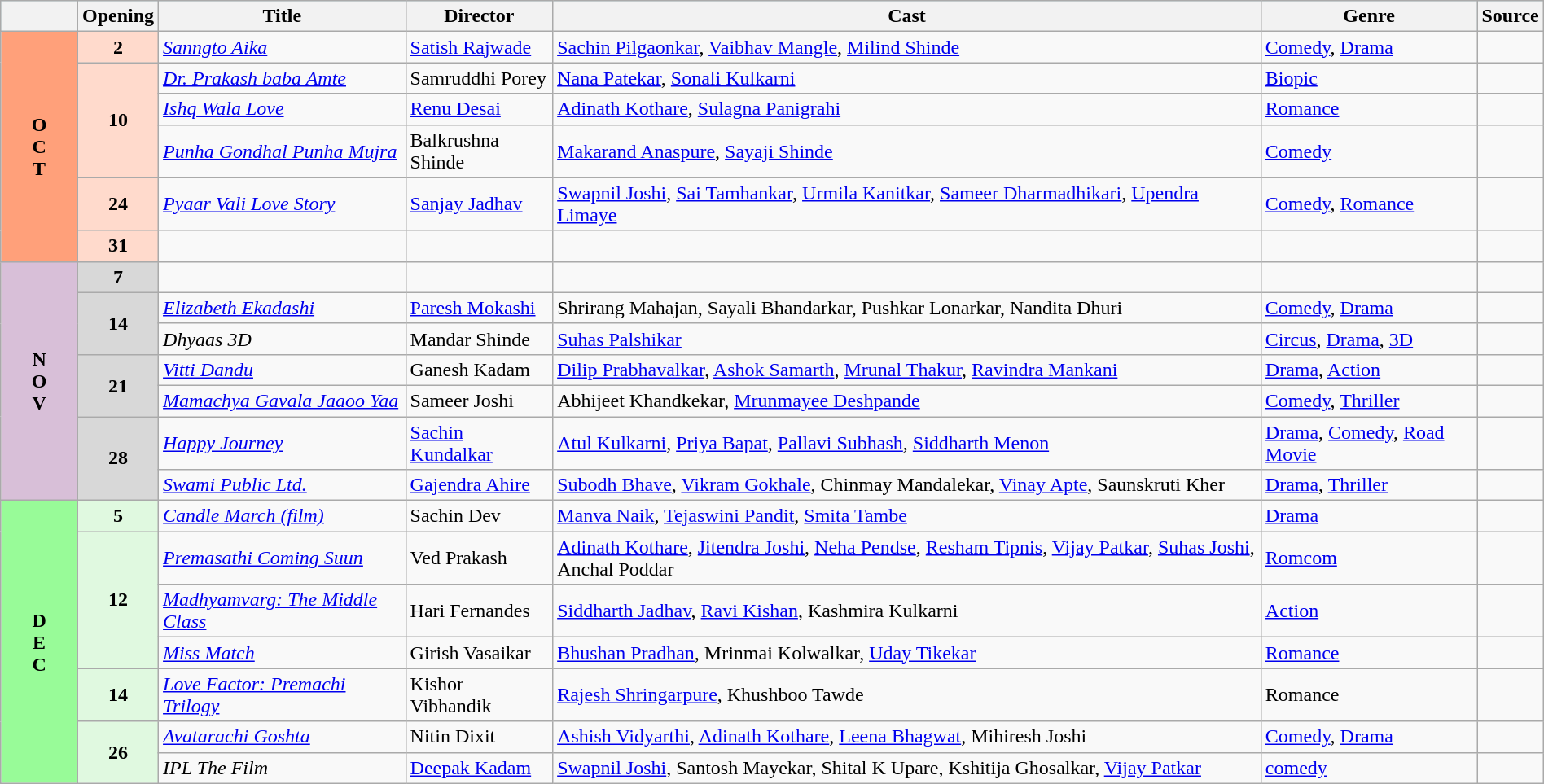<table class="wikitable" width="100%">
<tr style="background:#b0e0e6; text-align:center;">
<th style="width:5%;"></th>
<th><strong>Opening</strong></th>
<th><strong>Title</strong></th>
<th><strong>Director</strong></th>
<th><strong>Cast</strong></th>
<th><strong>Genre</strong></th>
<th><strong>Source</strong></th>
</tr>
<tr>
<td rowspan="6" style="text-align:center;background:#ffa07a;"><strong>O<br>C<br>T</strong></td>
<td rowspan="1" style="text-align:center; background:#ffdacc;"><strong>2</strong></td>
<td><em><a href='#'>Sanngto Aika</a></em></td>
<td><a href='#'>Satish Rajwade</a></td>
<td><a href='#'>Sachin Pilgaonkar</a>, <a href='#'>Vaibhav Mangle</a>, <a href='#'>Milind Shinde</a></td>
<td><a href='#'>Comedy</a>, <a href='#'>Drama</a></td>
<td></td>
</tr>
<tr>
<td rowspan="3" style="text-align:center; background:#ffdacc;"><strong>10</strong></td>
<td><em><a href='#'>Dr. Prakash baba Amte</a></em></td>
<td>Samruddhi Porey</td>
<td><a href='#'>Nana Patekar</a>, <a href='#'>Sonali Kulkarni</a></td>
<td><a href='#'>Biopic</a></td>
<td></td>
</tr>
<tr>
<td><em><a href='#'>Ishq Wala Love</a></em></td>
<td><a href='#'>Renu Desai</a></td>
<td><a href='#'>Adinath Kothare</a>, <a href='#'>Sulagna Panigrahi</a></td>
<td><a href='#'>Romance</a></td>
<td></td>
</tr>
<tr>
<td><em><a href='#'>Punha Gondhal Punha Mujra</a></em></td>
<td>Balkrushna Shinde</td>
<td><a href='#'>Makarand Anaspure</a>, <a href='#'>Sayaji Shinde</a></td>
<td><a href='#'>Comedy</a></td>
<td></td>
</tr>
<tr>
<td rowspan="1" style="text-align:center; background:#ffdacc;"><strong>24</strong></td>
<td><em><a href='#'>Pyaar Vali Love Story</a></em></td>
<td><a href='#'>Sanjay Jadhav</a></td>
<td><a href='#'>Swapnil Joshi</a>, <a href='#'>Sai Tamhankar</a>, <a href='#'>Urmila Kanitkar</a>, <a href='#'>Sameer Dharmadhikari</a>, <a href='#'>Upendra Limaye</a></td>
<td><a href='#'>Comedy</a>, <a href='#'>Romance</a></td>
<td></td>
</tr>
<tr>
<td rowspan="1" style="text-align:center; background:#ffdacc;"><strong>31</strong></td>
<td></td>
<td></td>
<td></td>
<td></td>
<td></td>
</tr>
<tr>
<td rowspan="7" style="text-align:center; background:thistle;"><strong>N<br>O<br>V</strong></td>
<td rowspan="1" style="text-align:center; background:#d8d8d8;"><strong>7</strong></td>
<td></td>
<td></td>
<td></td>
<td></td>
<td></td>
</tr>
<tr>
<td rowspan="2" style="text-align:center; background:#d8d8d8;"><strong>14</strong></td>
<td><em><a href='#'>Elizabeth Ekadashi</a></em></td>
<td><a href='#'>Paresh Mokashi</a></td>
<td>Shrirang Mahajan, Sayali Bhandarkar, Pushkar Lonarkar, Nandita Dhuri</td>
<td><a href='#'>Comedy</a>, <a href='#'>Drama</a></td>
<td></td>
</tr>
<tr>
<td><em>Dhyaas 3D</em></td>
<td>Mandar Shinde</td>
<td><a href='#'>Suhas Palshikar</a></td>
<td><a href='#'>Circus</a>, <a href='#'>Drama</a>, <a href='#'>3D</a></td>
<td></td>
</tr>
<tr>
<td rowspan="2" style="text-align:center; background:#d8d8d8;"><strong>21</strong></td>
<td><em><a href='#'>Vitti Dandu</a></em></td>
<td>Ganesh Kadam</td>
<td><a href='#'>Dilip Prabhavalkar</a>, <a href='#'>Ashok Samarth</a>, <a href='#'>Mrunal Thakur</a>, <a href='#'>Ravindra Mankani</a></td>
<td><a href='#'>Drama</a>, <a href='#'>Action</a></td>
<td></td>
</tr>
<tr>
<td><em><a href='#'>Mamachya Gavala Jaaoo Yaa</a></em></td>
<td>Sameer Joshi</td>
<td>Abhijeet Khandkekar, <a href='#'>Mrunmayee Deshpande</a></td>
<td><a href='#'>Comedy</a>, <a href='#'>Thriller</a></td>
<td></td>
</tr>
<tr>
<td rowspan="2" style="text-align:center; background:#d8d8d8;"><strong>28</strong></td>
<td><em><a href='#'>Happy Journey</a></em></td>
<td><a href='#'>Sachin Kundalkar</a></td>
<td><a href='#'>Atul Kulkarni</a>, <a href='#'>Priya Bapat</a>, <a href='#'>Pallavi Subhash</a>, <a href='#'>Siddharth Menon</a></td>
<td><a href='#'>Drama</a>, <a href='#'>Comedy</a>, <a href='#'>Road Movie</a></td>
<td></td>
</tr>
<tr>
<td><em><a href='#'>Swami Public Ltd.</a></em></td>
<td><a href='#'>Gajendra Ahire</a></td>
<td><a href='#'>Subodh Bhave</a>, <a href='#'>Vikram Gokhale</a>, Chinmay Mandalekar, <a href='#'>Vinay Apte</a>, Saunskruti Kher</td>
<td><a href='#'>Drama</a>, <a href='#'>Thriller</a></td>
<td></td>
</tr>
<tr>
<td rowspan="7" style="text-align:center;  background:#98fb98;"><strong>D<br>E<br>C</strong></td>
<td rowspan="1" style="text-align:center; background:#e0f9e0;"><strong>5</strong></td>
<td><em><a href='#'>Candle March (film)</a></em></td>
<td>Sachin Dev</td>
<td><a href='#'>Manva Naik</a>, <a href='#'>Tejaswini Pandit</a>, <a href='#'>Smita Tambe</a></td>
<td><a href='#'>Drama</a></td>
<td></td>
</tr>
<tr>
<td rowspan="3" style="text-align:center;  background:#e0f9e0;"><strong>12</strong></td>
<td><em><a href='#'>Premasathi Coming Suun</a></em></td>
<td>Ved Prakash</td>
<td><a href='#'>Adinath Kothare</a>, <a href='#'>Jitendra Joshi</a>, <a href='#'>Neha Pendse</a>, <a href='#'>Resham Tipnis</a>, <a href='#'>Vijay Patkar</a>, <a href='#'>Suhas Joshi</a>, Anchal Poddar</td>
<td><a href='#'>Romcom</a></td>
<td></td>
</tr>
<tr>
<td><em><a href='#'>Madhyamvarg: The Middle Class</a></em></td>
<td>Hari Fernandes</td>
<td><a href='#'>Siddharth Jadhav</a>, <a href='#'>Ravi Kishan</a>, Kashmira Kulkarni</td>
<td><a href='#'>Action</a></td>
<td></td>
</tr>
<tr>
<td><em><a href='#'>Miss Match</a></em></td>
<td>Girish Vasaikar</td>
<td><a href='#'>Bhushan Pradhan</a>, Mrinmai Kolwalkar, <a href='#'>Uday Tikekar</a></td>
<td><a href='#'>Romance</a></td>
<td></td>
</tr>
<tr>
<td rowspan="1" style="text-align:center; background:#e0f9e0;"><strong>14</strong></td>
<td><em><a href='#'>Love Factor: Premachi Trilogy</a></em></td>
<td>Kishor Vibhandik</td>
<td><a href='#'>Rajesh Shringarpure</a>, Khushboo Tawde</td>
<td>Romance</td>
<td></td>
</tr>
<tr>
<td rowspan="2" style="text-align:center;  background:#e0f9e0;"><strong>26</strong></td>
<td><em><a href='#'>Avatarachi Goshta</a></em></td>
<td>Nitin Dixit</td>
<td><a href='#'>Ashish Vidyarthi</a>, <a href='#'>Adinath Kothare</a>, <a href='#'>Leena Bhagwat</a>, Mihiresh Joshi</td>
<td><a href='#'>Comedy</a>, <a href='#'>Drama</a></td>
<td></td>
</tr>
<tr>
<td><em>IPL The Film</em></td>
<td><a href='#'>Deepak Kadam</a></td>
<td><a href='#'>Swapnil Joshi</a>, Santosh Mayekar, Shital K Upare, Kshitija Ghosalkar, <a href='#'>Vijay Patkar</a></td>
<td><a href='#'>comedy</a></td>
<td></td>
</tr>
</table>
